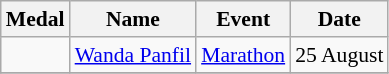<table class="wikitable" style="font-size:90%">
<tr>
<th>Medal</th>
<th>Name</th>
<th>Event</th>
<th>Date</th>
</tr>
<tr>
<td></td>
<td><a href='#'>Wanda Panfil</a></td>
<td><a href='#'>Marathon</a></td>
<td>25 August</td>
</tr>
<tr>
</tr>
</table>
